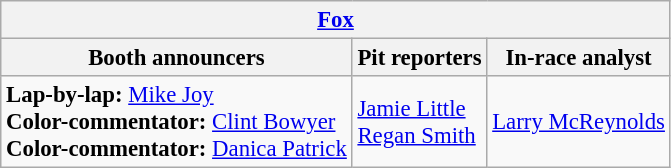<table class="wikitable" style="font-size: 95%">
<tr>
<th colspan="3"><a href='#'>Fox</a></th>
</tr>
<tr>
<th>Booth announcers</th>
<th>Pit reporters</th>
<th>In-race analyst</th>
</tr>
<tr>
<td><strong>Lap-by-lap:</strong> <a href='#'>Mike Joy</a><br><strong>Color-commentator:</strong> <a href='#'>Clint Bowyer</a><br><strong>Color-commentator:</strong> <a href='#'>Danica Patrick</a></td>
<td><a href='#'>Jamie Little</a><br><a href='#'>Regan Smith</a></td>
<td><a href='#'>Larry McReynolds</a></td>
</tr>
</table>
